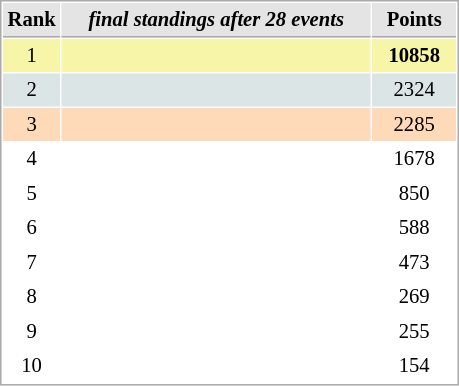<table cellspacing="1" cellpadding="3" style="border:1px solid #AAAAAA;font-size:86%">
<tr style="background-color: #E4E4E4;">
<th style="border-bottom:1px solid #AAAAAA; width: 10px;">Rank</th>
<th style="border-bottom:1px solid #AAAAAA; width: 200px;"><em>final standings after 28 events</em></th>
<th style="border-bottom:1px solid #AAAAAA; width: 50px;">Points</th>
</tr>
<tr style="background:#f7f6a8;">
<td align=center>1</td>
<td><strong></strong> </td>
<td align=center><strong>10858</strong></td>
</tr>
<tr style="background:#dce5e5;">
<td align=center>2</td>
<td></td>
<td align=center>2324</td>
</tr>
<tr style="background:#ffdab9;">
<td align=center>3</td>
<td></td>
<td align=center>2285</td>
</tr>
<tr>
<td align=center>4</td>
<td></td>
<td align=center>1678</td>
</tr>
<tr>
<td align=center>5</td>
<td></td>
<td align=center>850</td>
</tr>
<tr>
<td align=center>6</td>
<td>  </td>
<td align=center>588</td>
</tr>
<tr>
<td align=center>7</td>
<td></td>
<td align=center>473</td>
</tr>
<tr>
<td align=center>8</td>
<td></td>
<td align=center>269</td>
</tr>
<tr>
<td align=center>9</td>
<td></td>
<td align=center>255</td>
</tr>
<tr>
<td align=center>10</td>
<td></td>
<td align=center>154</td>
</tr>
</table>
